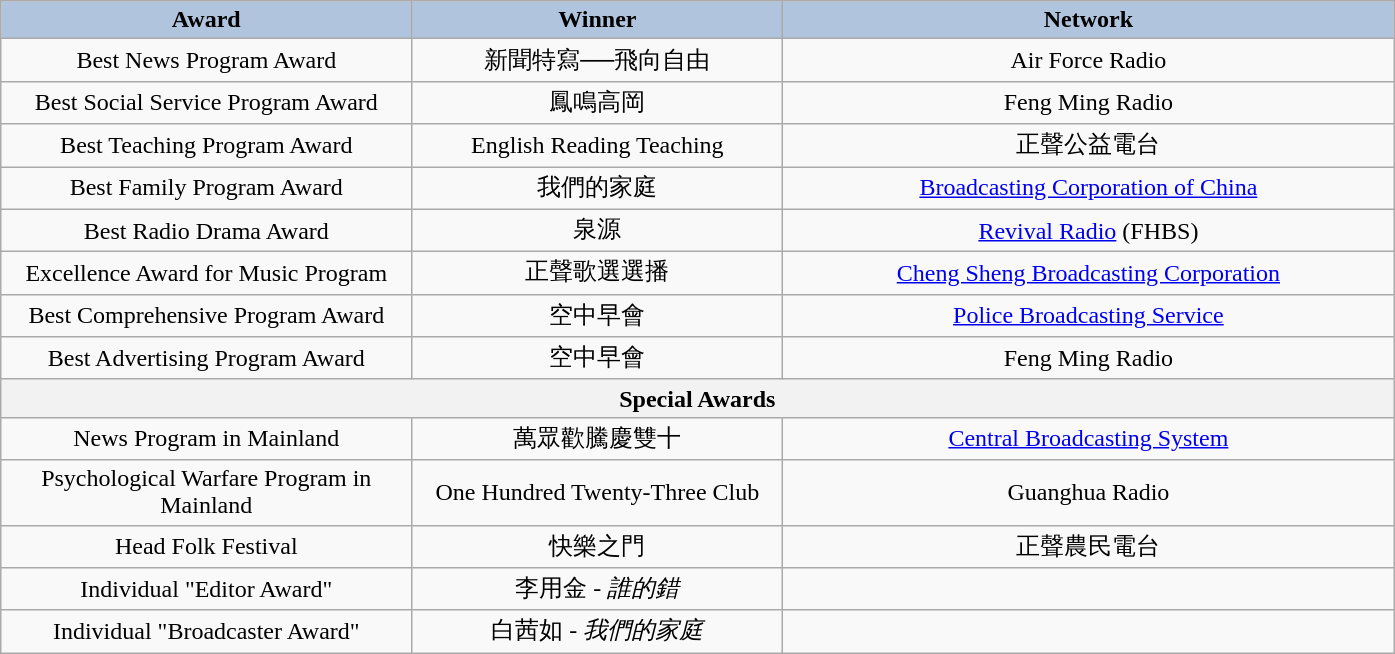<table class="wikitable" style="text-align:center;">
<tr>
<th style="width:200pt; background:LightSteelBlue;">Award</th>
<th style="width:180pt; background:LightSteelBlue;">Winner</th>
<th style="width:300pt; background:LightSteelBlue;">Network</th>
</tr>
<tr>
<td>Best News Program Award</td>
<td>新聞特寫──飛向自由</td>
<td>Air Force Radio</td>
</tr>
<tr>
<td>Best Social Service Program Award</td>
<td>鳳鳴高岡</td>
<td>Feng Ming Radio</td>
</tr>
<tr>
<td>Best Teaching Program Award</td>
<td>English Reading Teaching</td>
<td>正聲公益電台</td>
</tr>
<tr>
<td>Best Family Program Award</td>
<td>我們的家庭</td>
<td><a href='#'>Broadcasting Corporation of China</a></td>
</tr>
<tr>
<td>Best Radio Drama Award</td>
<td>泉源</td>
<td><a href='#'>Revival Radio</a> (FHBS)</td>
</tr>
<tr>
<td>Excellence Award for Music Program</td>
<td>正聲歌選選播</td>
<td><a href='#'>Cheng Sheng Broadcasting Corporation</a></td>
</tr>
<tr>
<td>Best Comprehensive Program Award</td>
<td>空中早會</td>
<td><a href='#'>Police Broadcasting Service</a></td>
</tr>
<tr>
<td>Best Advertising Program Award</td>
<td>空中早會</td>
<td>Feng Ming Radio</td>
</tr>
<tr>
<th colspan=3 style="text-align:center" style="background: LightSteelBlue;">Special Awards</th>
</tr>
<tr>
<td>News Program in Mainland</td>
<td>萬眾歡騰慶雙十</td>
<td><a href='#'>Central Broadcasting System</a></td>
</tr>
<tr>
<td>Psychological Warfare Program in Mainland</td>
<td>One Hundred Twenty-Three Club</td>
<td>Guanghua Radio</td>
</tr>
<tr>
<td>Head Folk Festival</td>
<td>快樂之門</td>
<td>正聲農民電台</td>
</tr>
<tr>
<td>Individual "Editor Award"</td>
<td>李用金 - <em>誰的錯</em></td>
<td></td>
</tr>
<tr>
<td>Individual "Broadcaster Award"</td>
<td>白茜如 - <em>我們的家庭</em></td>
<td></td>
</tr>
</table>
